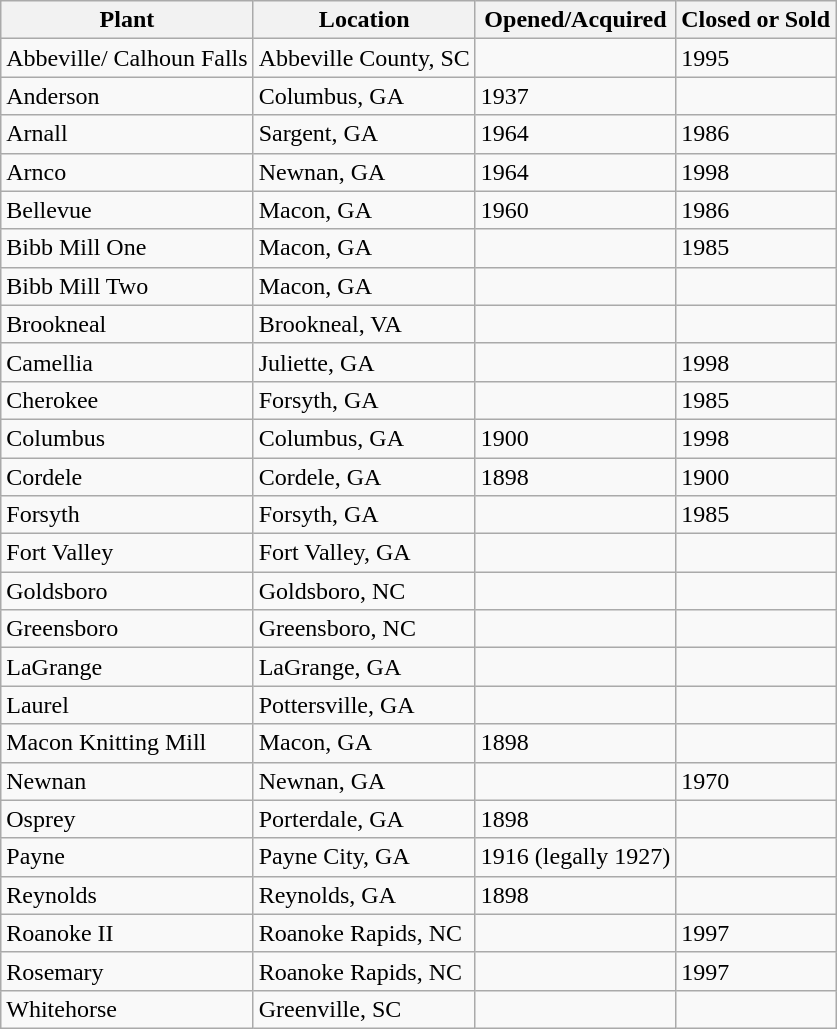<table class="wikitable">
<tr>
<th>Plant</th>
<th>Location</th>
<th>Opened/Acquired</th>
<th>Closed or Sold</th>
</tr>
<tr>
<td>Abbeville/ Calhoun Falls</td>
<td>Abbeville County, SC</td>
<td></td>
<td>1995</td>
</tr>
<tr>
<td>Anderson</td>
<td>Columbus, GA</td>
<td>1937</td>
<td></td>
</tr>
<tr>
<td>Arnall</td>
<td>Sargent, GA</td>
<td>1964</td>
<td>1986</td>
</tr>
<tr>
<td>Arnco</td>
<td>Newnan, GA</td>
<td>1964</td>
<td>1998</td>
</tr>
<tr>
<td>Bellevue</td>
<td>Macon, GA</td>
<td>1960</td>
<td>1986</td>
</tr>
<tr>
<td>Bibb Mill One</td>
<td>Macon, GA</td>
<td></td>
<td>1985</td>
</tr>
<tr>
<td>Bibb Mill Two</td>
<td>Macon, GA</td>
<td></td>
<td></td>
</tr>
<tr>
<td>Brookneal</td>
<td>Brookneal, VA</td>
<td></td>
<td></td>
</tr>
<tr>
<td>Camellia</td>
<td>Juliette, GA</td>
<td></td>
<td>1998</td>
</tr>
<tr>
<td>Cherokee</td>
<td>Forsyth, GA</td>
<td></td>
<td>1985</td>
</tr>
<tr>
<td>Columbus</td>
<td>Columbus, GA</td>
<td>1900</td>
<td>1998</td>
</tr>
<tr>
<td>Cordele</td>
<td>Cordele, GA</td>
<td>1898</td>
<td>1900</td>
</tr>
<tr>
<td>Forsyth</td>
<td>Forsyth, GA</td>
<td></td>
<td>1985</td>
</tr>
<tr>
<td>Fort Valley</td>
<td>Fort Valley, GA</td>
<td></td>
<td></td>
</tr>
<tr>
<td>Goldsboro</td>
<td>Goldsboro, NC</td>
<td></td>
<td></td>
</tr>
<tr>
<td>Greensboro</td>
<td>Greensboro, NC</td>
<td></td>
<td></td>
</tr>
<tr>
<td>LaGrange</td>
<td>LaGrange, GA</td>
<td></td>
<td></td>
</tr>
<tr>
<td>Laurel</td>
<td>Pottersville, GA</td>
<td></td>
<td></td>
</tr>
<tr>
<td>Macon Knitting Mill</td>
<td>Macon, GA</td>
<td>1898</td>
<td></td>
</tr>
<tr>
<td>Newnan</td>
<td>Newnan, GA</td>
<td></td>
<td>1970</td>
</tr>
<tr>
<td>Osprey</td>
<td>Porterdale, GA</td>
<td>1898</td>
<td></td>
</tr>
<tr>
<td>Payne</td>
<td>Payne City, GA</td>
<td>1916 (legally 1927)</td>
<td></td>
</tr>
<tr>
<td>Reynolds</td>
<td>Reynolds, GA</td>
<td>1898</td>
<td></td>
</tr>
<tr>
<td>Roanoke II</td>
<td>Roanoke Rapids, NC</td>
<td></td>
<td>1997</td>
</tr>
<tr>
<td>Rosemary</td>
<td>Roanoke Rapids, NC</td>
<td></td>
<td>1997</td>
</tr>
<tr>
<td>Whitehorse</td>
<td>Greenville, SC</td>
<td></td>
<td></td>
</tr>
</table>
